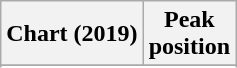<table class="wikitable sortable plainrowheaders" style="text-align:center">
<tr>
<th scope="col">Chart (2019)</th>
<th scope="col">Peak<br>position</th>
</tr>
<tr>
</tr>
<tr>
</tr>
</table>
